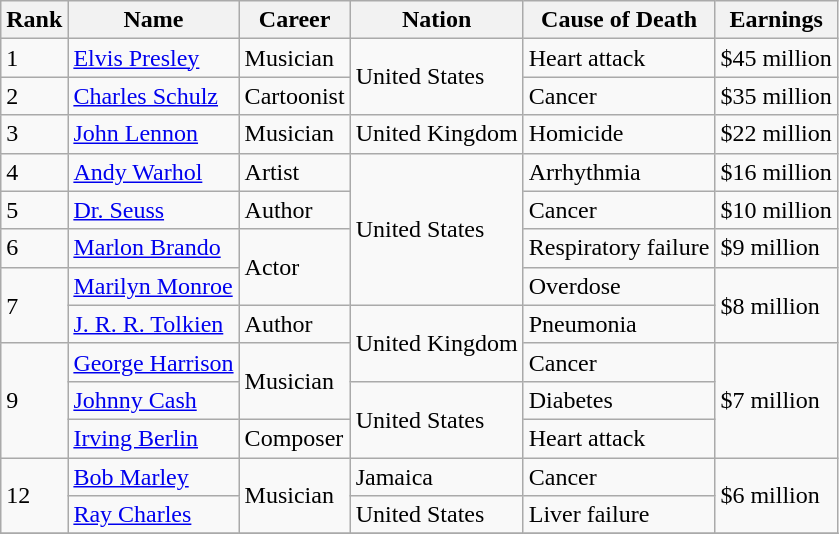<table class="wikitable sortable" border="1">
<tr>
<th scope="col">Rank</th>
<th scope="col">Name</th>
<th scope="col">Career</th>
<th scope="col">Nation</th>
<th>Cause of Death</th>
<th scope="col">Earnings</th>
</tr>
<tr>
<td>1</td>
<td><a href='#'>Elvis Presley</a></td>
<td>Musician</td>
<td rowspan="2">United States</td>
<td>Heart attack</td>
<td>$45 million</td>
</tr>
<tr>
<td>2</td>
<td><a href='#'>Charles Schulz</a></td>
<td>Cartoonist</td>
<td>Cancer</td>
<td>$35 million</td>
</tr>
<tr>
<td>3</td>
<td><a href='#'>John Lennon</a></td>
<td>Musician</td>
<td>United Kingdom</td>
<td>Homicide</td>
<td>$22 million</td>
</tr>
<tr>
<td>4</td>
<td><a href='#'>Andy Warhol</a></td>
<td>Artist</td>
<td rowspan="4">United States</td>
<td>Arrhythmia</td>
<td>$16 million</td>
</tr>
<tr>
<td>5</td>
<td><a href='#'>Dr. Seuss</a></td>
<td>Author</td>
<td>Cancer</td>
<td>$10 million</td>
</tr>
<tr>
<td>6</td>
<td><a href='#'>Marlon Brando</a></td>
<td rowspan="2">Actor</td>
<td>Respiratory failure</td>
<td>$9 million</td>
</tr>
<tr>
<td rowspan="2">7</td>
<td><a href='#'>Marilyn Monroe</a></td>
<td>Overdose</td>
<td rowspan="2">$8 million</td>
</tr>
<tr>
<td><a href='#'>J. R. R. Tolkien</a></td>
<td>Author</td>
<td rowspan="2">United Kingdom</td>
<td>Pneumonia</td>
</tr>
<tr>
<td rowspan="3">9</td>
<td><a href='#'>George Harrison</a></td>
<td rowspan="2">Musician</td>
<td>Cancer</td>
<td rowspan="3">$7 million</td>
</tr>
<tr>
<td><a href='#'>Johnny Cash</a></td>
<td rowspan="2">United States</td>
<td>Diabetes</td>
</tr>
<tr>
<td><a href='#'>Irving Berlin</a></td>
<td>Composer</td>
<td>Heart attack</td>
</tr>
<tr>
<td rowspan="2">12</td>
<td><a href='#'>Bob Marley</a></td>
<td rowspan="2">Musician</td>
<td>Jamaica</td>
<td>Cancer</td>
<td rowspan="2">$6 million</td>
</tr>
<tr>
<td><a href='#'>Ray Charles</a></td>
<td>United States</td>
<td>Liver failure</td>
</tr>
<tr>
</tr>
</table>
